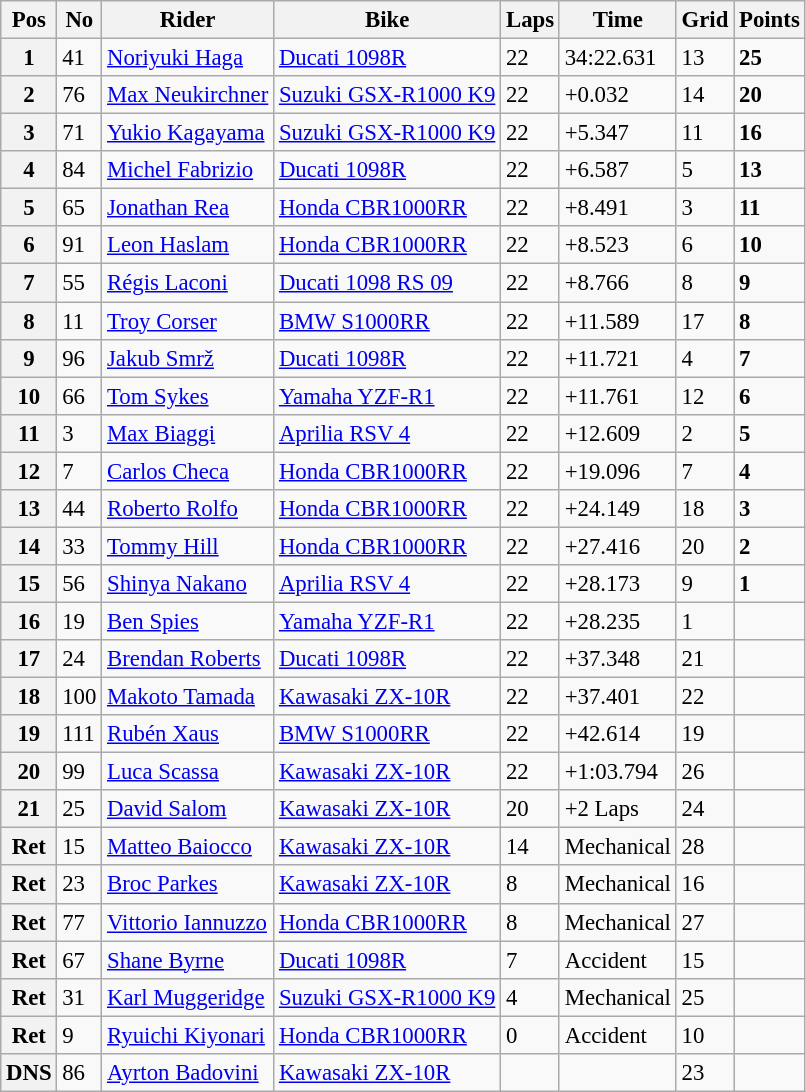<table class="wikitable" style="font-size: 95%;">
<tr>
<th>Pos</th>
<th>No</th>
<th>Rider</th>
<th>Bike</th>
<th>Laps</th>
<th>Time</th>
<th>Grid</th>
<th>Points</th>
</tr>
<tr>
<th>1</th>
<td>41</td>
<td> <a href='#'>Noriyuki Haga</a></td>
<td><a href='#'>Ducati 1098R</a></td>
<td>22</td>
<td>34:22.631</td>
<td>13</td>
<td><strong>25</strong></td>
</tr>
<tr>
<th>2</th>
<td>76</td>
<td> <a href='#'>Max Neukirchner</a></td>
<td><a href='#'>Suzuki GSX-R1000 K9</a></td>
<td>22</td>
<td>+0.032</td>
<td>14</td>
<td><strong>20</strong></td>
</tr>
<tr>
<th>3</th>
<td>71</td>
<td> <a href='#'>Yukio Kagayama</a></td>
<td><a href='#'>Suzuki GSX-R1000 K9</a></td>
<td>22</td>
<td>+5.347</td>
<td>11</td>
<td><strong>16</strong></td>
</tr>
<tr>
<th>4</th>
<td>84</td>
<td> <a href='#'>Michel Fabrizio</a></td>
<td><a href='#'>Ducati 1098R</a></td>
<td>22</td>
<td>+6.587</td>
<td>5</td>
<td><strong>13</strong></td>
</tr>
<tr>
<th>5</th>
<td>65</td>
<td> <a href='#'>Jonathan Rea</a></td>
<td><a href='#'>Honda CBR1000RR</a></td>
<td>22</td>
<td>+8.491</td>
<td>3</td>
<td><strong>11</strong></td>
</tr>
<tr>
<th>6</th>
<td>91</td>
<td> <a href='#'>Leon Haslam</a></td>
<td><a href='#'>Honda CBR1000RR</a></td>
<td>22</td>
<td>+8.523</td>
<td>6</td>
<td><strong>10</strong></td>
</tr>
<tr>
<th>7</th>
<td>55</td>
<td> <a href='#'>Régis Laconi</a></td>
<td><a href='#'>Ducati 1098 RS 09</a></td>
<td>22</td>
<td>+8.766</td>
<td>8</td>
<td><strong>9</strong></td>
</tr>
<tr>
<th>8</th>
<td>11</td>
<td> <a href='#'>Troy Corser</a></td>
<td><a href='#'>BMW S1000RR</a></td>
<td>22</td>
<td>+11.589</td>
<td>17</td>
<td><strong>8</strong></td>
</tr>
<tr>
<th>9</th>
<td>96</td>
<td> <a href='#'>Jakub Smrž</a></td>
<td><a href='#'>Ducati 1098R</a></td>
<td>22</td>
<td>+11.721</td>
<td>4</td>
<td><strong>7</strong></td>
</tr>
<tr>
<th>10</th>
<td>66</td>
<td> <a href='#'>Tom Sykes</a></td>
<td><a href='#'>Yamaha YZF-R1</a></td>
<td>22</td>
<td>+11.761</td>
<td>12</td>
<td><strong>6</strong></td>
</tr>
<tr>
<th>11</th>
<td>3</td>
<td> <a href='#'>Max Biaggi</a></td>
<td><a href='#'>Aprilia RSV 4</a></td>
<td>22</td>
<td>+12.609</td>
<td>2</td>
<td><strong>5</strong></td>
</tr>
<tr>
<th>12</th>
<td>7</td>
<td> <a href='#'>Carlos Checa</a></td>
<td><a href='#'>Honda CBR1000RR</a></td>
<td>22</td>
<td>+19.096</td>
<td>7</td>
<td><strong>4</strong></td>
</tr>
<tr>
<th>13</th>
<td>44</td>
<td> <a href='#'>Roberto Rolfo</a></td>
<td><a href='#'>Honda CBR1000RR</a></td>
<td>22</td>
<td>+24.149</td>
<td>18</td>
<td><strong>3</strong></td>
</tr>
<tr>
<th>14</th>
<td>33</td>
<td> <a href='#'>Tommy Hill</a></td>
<td><a href='#'>Honda CBR1000RR</a></td>
<td>22</td>
<td>+27.416</td>
<td>20</td>
<td><strong>2</strong></td>
</tr>
<tr>
<th>15</th>
<td>56</td>
<td> <a href='#'>Shinya Nakano</a></td>
<td><a href='#'>Aprilia RSV 4</a></td>
<td>22</td>
<td>+28.173</td>
<td>9</td>
<td><strong>1</strong></td>
</tr>
<tr>
<th>16</th>
<td>19</td>
<td> <a href='#'>Ben Spies</a></td>
<td><a href='#'>Yamaha YZF-R1</a></td>
<td>22</td>
<td>+28.235</td>
<td>1</td>
<td></td>
</tr>
<tr>
<th>17</th>
<td>24</td>
<td> <a href='#'>Brendan Roberts</a></td>
<td><a href='#'>Ducati 1098R</a></td>
<td>22</td>
<td>+37.348</td>
<td>21</td>
<td></td>
</tr>
<tr>
<th>18</th>
<td>100</td>
<td> <a href='#'>Makoto Tamada</a></td>
<td><a href='#'>Kawasaki ZX-10R</a></td>
<td>22</td>
<td>+37.401</td>
<td>22</td>
<td></td>
</tr>
<tr>
<th>19</th>
<td>111</td>
<td> <a href='#'>Rubén Xaus</a></td>
<td><a href='#'>BMW S1000RR</a></td>
<td>22</td>
<td>+42.614</td>
<td>19</td>
<td></td>
</tr>
<tr>
<th>20</th>
<td>99</td>
<td> <a href='#'>Luca Scassa</a></td>
<td><a href='#'>Kawasaki ZX-10R</a></td>
<td>22</td>
<td>+1:03.794</td>
<td>26</td>
<td></td>
</tr>
<tr>
<th>21</th>
<td>25</td>
<td> <a href='#'>David Salom</a></td>
<td><a href='#'>Kawasaki ZX-10R</a></td>
<td>20</td>
<td>+2 Laps</td>
<td>24</td>
<td></td>
</tr>
<tr>
<th>Ret</th>
<td>15</td>
<td> <a href='#'>Matteo Baiocco</a></td>
<td><a href='#'>Kawasaki ZX-10R</a></td>
<td>14</td>
<td>Mechanical</td>
<td>28</td>
<td></td>
</tr>
<tr>
<th>Ret</th>
<td>23</td>
<td> <a href='#'>Broc Parkes</a></td>
<td><a href='#'>Kawasaki ZX-10R</a></td>
<td>8</td>
<td>Mechanical</td>
<td>16</td>
<td></td>
</tr>
<tr>
<th>Ret</th>
<td>77</td>
<td> <a href='#'>Vittorio Iannuzzo</a></td>
<td><a href='#'>Honda CBR1000RR</a></td>
<td>8</td>
<td>Mechanical</td>
<td>27</td>
<td></td>
</tr>
<tr>
<th>Ret</th>
<td>67</td>
<td> <a href='#'>Shane Byrne</a></td>
<td><a href='#'>Ducati 1098R</a></td>
<td>7</td>
<td>Accident</td>
<td>15</td>
<td></td>
</tr>
<tr>
<th>Ret</th>
<td>31</td>
<td> <a href='#'>Karl Muggeridge</a></td>
<td><a href='#'>Suzuki GSX-R1000 K9</a></td>
<td>4</td>
<td>Mechanical</td>
<td>25</td>
<td></td>
</tr>
<tr>
<th>Ret</th>
<td>9</td>
<td> <a href='#'>Ryuichi Kiyonari</a></td>
<td><a href='#'>Honda CBR1000RR</a></td>
<td>0</td>
<td>Accident</td>
<td>10</td>
<td></td>
</tr>
<tr>
<th>DNS</th>
<td>86</td>
<td> <a href='#'>Ayrton Badovini</a></td>
<td><a href='#'>Kawasaki ZX-10R</a></td>
<td></td>
<td></td>
<td>23</td>
<td></td>
</tr>
</table>
